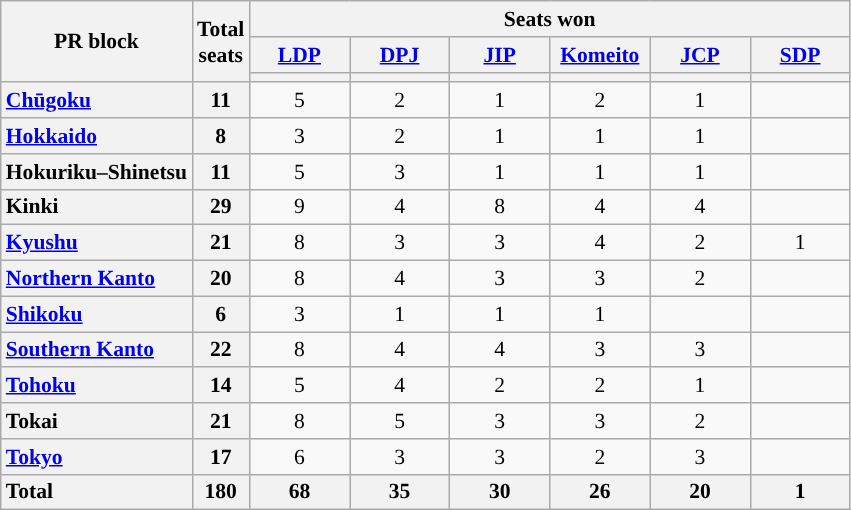<table class="wikitable" style="text-align:center; font-size: 0.9em;">
<tr>
<th rowspan="3">PR block</th>
<th rowspan="3">Total<br>seats</th>
<th colspan="6">Seats won</th>
</tr>
<tr>
<th class="unsortable" style="width:60px;"><a href='#'>LDP</a></th>
<th class="unsortable" style="width:60px;"><a href='#'>DPJ</a></th>
<th class="unsortable" style="width:60px;"><a href='#'>JIP</a></th>
<th class="unsortable" style="width:60px;"><a href='#'>Komeito</a></th>
<th class="unsortable" style="width:60px;"><a href='#'>JCP</a></th>
<th class="unsortable" style="width:60px;"><a href='#'>SDP</a></th>
</tr>
<tr>
<th style="background:"></th>
<th style="background:"></th>
<th style="background:"></th>
<th style="background:"></th>
<th style="background:"></th>
<th style="background:"></th>
</tr>
<tr>
<th style="text-align: left;"><a href='#'>Chūgoku</a></th>
<th>11</th>
<td>5</td>
<td>2</td>
<td>1</td>
<td>2</td>
<td>1</td>
<td></td>
</tr>
<tr>
<th style="text-align: left;"><a href='#'>Hokkaido</a></th>
<th>8</th>
<td>3</td>
<td>2</td>
<td>1</td>
<td>1</td>
<td>1</td>
<td></td>
</tr>
<tr>
<th style="text-align: left;">Hokuriku–Shinetsu</th>
<th>11</th>
<td>5</td>
<td>3</td>
<td>1</td>
<td>1</td>
<td>1</td>
<td></td>
</tr>
<tr>
<th style="text-align: left;">Kinki</th>
<th>29</th>
<td>9</td>
<td>4</td>
<td>8</td>
<td>4</td>
<td>4</td>
<td></td>
</tr>
<tr>
<th style="text-align: left;"><a href='#'>Kyushu</a></th>
<th>21</th>
<td>8</td>
<td>3</td>
<td>3</td>
<td>4</td>
<td>2</td>
<td>1</td>
</tr>
<tr>
<th style="text-align: left;"><a href='#'>Northern Kanto</a></th>
<th>20</th>
<td>8</td>
<td>4</td>
<td>3</td>
<td>3</td>
<td>2</td>
<td></td>
</tr>
<tr>
<th style="text-align: left;"><a href='#'>Shikoku</a></th>
<th>6</th>
<td>3</td>
<td>1</td>
<td>1</td>
<td>1</td>
<td></td>
<td></td>
</tr>
<tr>
<th style="text-align: left;"><a href='#'>Southern Kanto</a></th>
<th>22</th>
<td>8</td>
<td>4</td>
<td>4</td>
<td>3</td>
<td>3</td>
<td></td>
</tr>
<tr>
<th style="text-align: left;"><a href='#'>Tohoku</a></th>
<th>14</th>
<td>5</td>
<td>4</td>
<td>2</td>
<td>2</td>
<td>1</td>
<td></td>
</tr>
<tr>
<th style="text-align: left;">Tokai</th>
<th>21</th>
<td>8</td>
<td>5</td>
<td>3</td>
<td>3</td>
<td>2</td>
<td></td>
</tr>
<tr>
<th style="text-align: left;"><a href='#'>Tokyo</a></th>
<th>17</th>
<td>6</td>
<td>3</td>
<td>3</td>
<td>2</td>
<td>3</td>
<td></td>
</tr>
<tr class="sortbottom">
<th style="text-align: left;">Total</th>
<th>180</th>
<th>68</th>
<th>35</th>
<th>30</th>
<th>26</th>
<th>20</th>
<th>1</th>
</tr>
</table>
